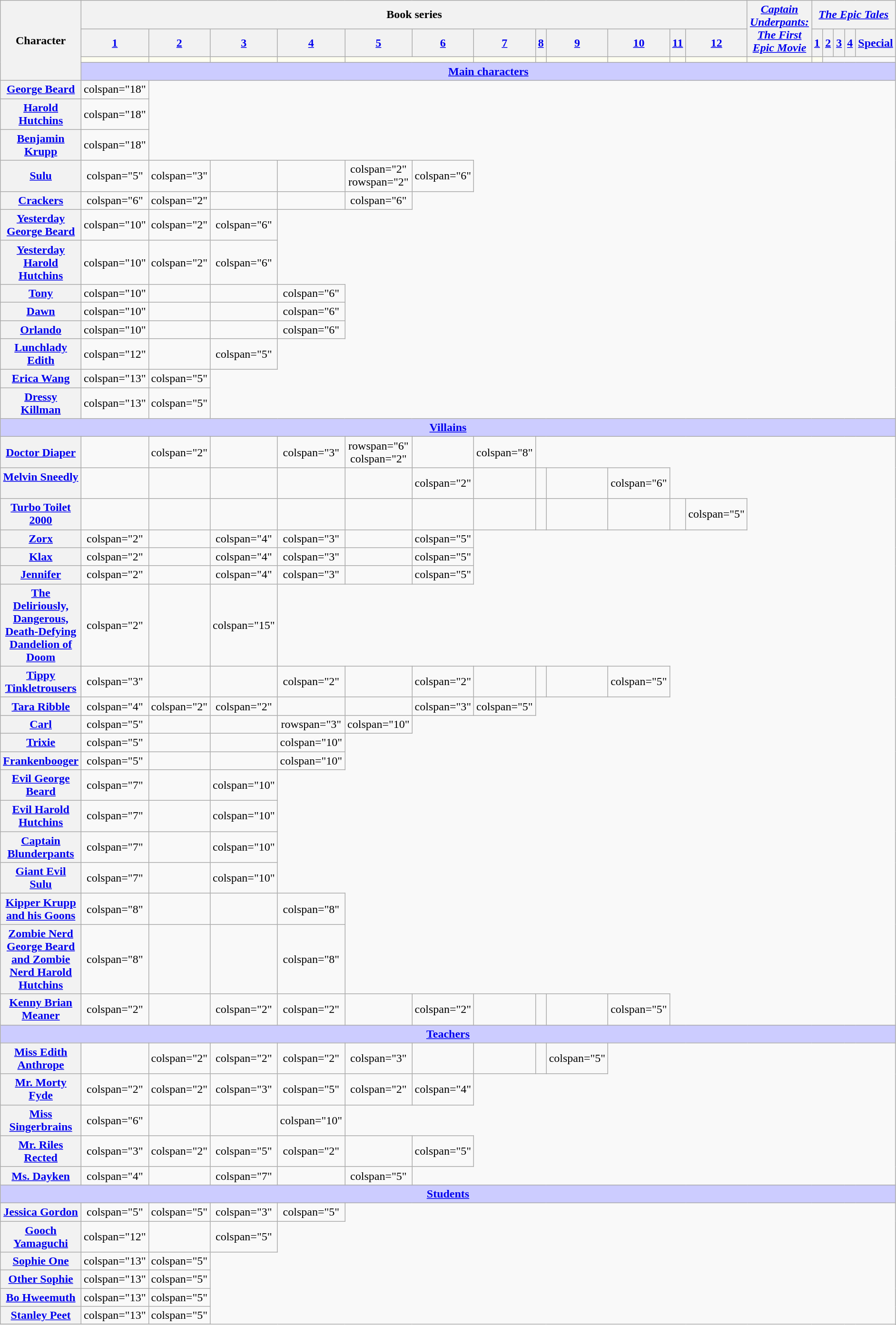<table class="wikitable sortable" style="width:99%; text-align:center;">
<tr>
<th rowspan="4" style="width:23%;">Character</th>
<th colspan="12">Book series</th>
<th rowspan="2" style="width:23%;"><em><a href='#'>Captain Underpants: The First Epic Movie</a></em></th>
<th colspan="5" style="width:23%;"><em><a href='#'>The Epic Tales</a></em></th>
</tr>
<tr>
<th><a href='#'>1</a></th>
<th><a href='#'>2</a></th>
<th><a href='#'>3</a></th>
<th><a href='#'>4</a></th>
<th><a href='#'>5</a></th>
<th><a href='#'>6</a></th>
<th><a href='#'>7</a></th>
<th><a href='#'>8</a></th>
<th><a href='#'>9</a></th>
<th><a href='#'>10</a></th>
<th><a href='#'>11</a></th>
<th><a href='#'>12</a></th>
<th><a href='#'>1</a></th>
<th><a href='#'>2</a></th>
<th><a href='#'>3</a></th>
<th><a href='#'>4</a></th>
<th><a href='#'>Special</a></th>
</tr>
<tr>
<td Colspan = “2” style="background:ivory; text-align:center;"></td>
<td style="background:ivory; text-align:center;"></td>
<td style="background:ivory; text-align:center;"></td>
<td style="background:ivory; text-align:center;"></td>
<td Colspan = "2" style="background:ivory; text-align:center;"></td>
<td style="background:ivory; text-align:center;"></td>
<td style="background:ivory; text-align:center;"></td>
<td style="background:ivory; text-align:center;"></td>
<td style="background:ivory; text-align:center;"></td>
<td style="background:ivory; text-align:center;"></td>
<td style="background:ivory; text-align:center;"></td>
<td style="background:ivory; text-align:center;"></td>
<td style="background:ivory; text-align:center;"></td>
</tr>
<tr>
<th colspan="19" style="background-color:#ccccff;"><a href='#'>Main characters</a></th>
</tr>
<tr>
<th style="text-align:center;"><a href='#'>George Beard</a></th>
<td>colspan="18" </td>
</tr>
<tr>
<th style="text-align:center;"><a href='#'>Harold Hutchins</a></th>
<td>colspan="18" </td>
</tr>
<tr>
<th style="text-align:center;"><a href='#'>Benjamin Krupp<br></a></th>
<td>colspan="18" </td>
</tr>
<tr>
<th style="text-align:center;"><a href='#'>Sulu</a></th>
<td>colspan="5" </td>
<td>colspan="3" </td>
<td></td>
<td></td>
<td>colspan="2" rowspan="2" </td>
<td>colspan="6" </td>
</tr>
<tr>
<th style="text-align:center;"><a href='#'>Crackers</a></th>
<td>colspan="6" </td>
<td>colspan="2" </td>
<td></td>
<td></td>
<td>colspan="6" </td>
</tr>
<tr>
<th style="text-align:center;"><a href='#'>Yesterday George Beard</a></th>
<td>colspan="10" </td>
<td>colspan="2" </td>
<td>colspan="6" </td>
</tr>
<tr>
<th style="text-align:center;"><a href='#'>Yesterday Harold Hutchins</a></th>
<td>colspan="10" </td>
<td>colspan="2" </td>
<td>colspan="6" </td>
</tr>
<tr>
<th style="text-align:center;"><a href='#'>Tony</a></th>
<td>colspan="10" </td>
<td></td>
<td></td>
<td>colspan="6" </td>
</tr>
<tr>
<th style="text-align:center;"><a href='#'>Dawn</a></th>
<td>colspan="10" </td>
<td></td>
<td></td>
<td>colspan="6" </td>
</tr>
<tr>
<th style="text-align:center;"><a href='#'>Orlando</a></th>
<td>colspan="10" </td>
<td></td>
<td></td>
<td>colspan="6" </td>
</tr>
<tr>
<th style="text-align:center;"><a href='#'>Lunchlady Edith</a></th>
<td>colspan="12" </td>
<td></td>
<td>colspan="5" </td>
</tr>
<tr>
<th style="text-align:center;"><a href='#'>Erica Wang</a></th>
<td>colspan="13" </td>
<td>colspan="5" </td>
</tr>
<tr>
<th style="text-align:center;"><a href='#'>Dressy Killman</a></th>
<td>colspan="13" </td>
<td>colspan="5" </td>
</tr>
<tr>
<th colspan="19" style="background-color:#ccccff;"><a href='#'>Villains</a></th>
</tr>
<tr>
<th style="text-align:center;"><a href='#'>Doctor Diaper</a></th>
<td></td>
<td>colspan="2" </td>
<td></td>
<td>colspan="3" </td>
<td>rowspan="6" colspan="2" </td>
<td></td>
<td>colspan="8" </td>
</tr>
<tr>
<th style="text-align:center;"><a href='#'>Melvin Sneedly<br><br></a></th>
<td></td>
<td></td>
<td></td>
<td></td>
<td></td>
<td>colspan="2" </td>
<td></td>
<td></td>
<td></td>
<td>colspan="6" </td>
</tr>
<tr>
<th style="text-align:center;"><a href='#'>Turbo Toilet 2000</a></th>
<td></td>
<td></td>
<td></td>
<td></td>
<td></td>
<td></td>
<td></td>
<td></td>
<td></td>
<td></td>
<td></td>
<td>colspan="5" </td>
</tr>
<tr>
<th style="text-align:center;"><a href='#'>Zorx</a></th>
<td>colspan="2" </td>
<td></td>
<td>colspan="4" </td>
<td>colspan="3" </td>
<td></td>
<td>colspan="5" </td>
</tr>
<tr>
<th style="text-align:center;"><a href='#'>Klax</a></th>
<td>colspan="2" </td>
<td></td>
<td>colspan="4" </td>
<td>colspan="3" </td>
<td></td>
<td>colspan="5" </td>
</tr>
<tr>
<th style="text-align:center;"><a href='#'>Jennifer</a></th>
<td>colspan="2" </td>
<td></td>
<td>colspan="4" </td>
<td>colspan="3" </td>
<td></td>
<td>colspan="5" </td>
</tr>
<tr>
<th style="text-align:center;"><a href='#'>The Deliriously, Dangerous, Death-Defying Dandelion of Doom</a></th>
<td>colspan="2" </td>
<td></td>
<td>colspan="15" </td>
</tr>
<tr>
<th style="text-align:center;"><a href='#'>Tippy Tinkletrousers<br></a></th>
<td>colspan="3" </td>
<td></td>
<td></td>
<td>colspan="2" </td>
<td></td>
<td>colspan="2" </td>
<td></td>
<td></td>
<td></td>
<td>colspan="5" </td>
</tr>
<tr>
<th style="text-align:center;"><a href='#'>Tara Ribble</a><br><a href='#'></a></th>
<td>colspan="4" </td>
<td>colspan="2" </td>
<td>colspan="2" </td>
<td></td>
<td></td>
<td>colspan="3" </td>
<td>colspan="5" </td>
</tr>
<tr>
<th style="text-align:center;"><a href='#'>Carl</a></th>
<td>colspan="5" </td>
<td></td>
<td></td>
<td>rowspan="3" </td>
<td>colspan="10" </td>
</tr>
<tr>
<th style="text-align:center;"><a href='#'>Trixie</a></th>
<td>colspan="5" </td>
<td></td>
<td></td>
<td>colspan="10" </td>
</tr>
<tr>
<th style="text-align:center;"><a href='#'>Frankenbooger</a></th>
<td>colspan="5" </td>
<td></td>
<td></td>
<td>colspan="10" </td>
</tr>
<tr>
<th style="text-align:center;"><a href='#'>Evil George Beard</a></th>
<td>colspan="7" </td>
<td></td>
<td>colspan="10" </td>
</tr>
<tr>
<th style="text-align:center;"><a href='#'>Evil Harold Hutchins</a></th>
<td>colspan="7" </td>
<td></td>
<td>colspan="10" </td>
</tr>
<tr>
<th style="text-align:center;"><a href='#'>Captain Blunderpants</a></th>
<td>colspan="7" </td>
<td></td>
<td>colspan="10" </td>
</tr>
<tr>
<th style="text-align:center;"><a href='#'>Giant Evil Sulu</a></th>
<td>colspan="7" </td>
<td></td>
<td>colspan="10" </td>
</tr>
<tr>
<th style="text-align:center;"><a href='#'>Kipper Krupp and his Goons</a></th>
<td>colspan="8" </td>
<td></td>
<td></td>
<td>colspan="8" </td>
</tr>
<tr>
<th style="text-align:center;"><a href='#'>Zombie Nerd George Beard and Zombie Nerd Harold Hutchins</a></th>
<td>colspan="8" </td>
<td></td>
<td></td>
<td>colspan="8" </td>
</tr>
<tr>
<th style="text-align:center;"><a href='#'>Kenny Brian Meaner</a><br><a href='#'></a></th>
<td>colspan="2" </td>
<td></td>
<td>colspan="2" </td>
<td>colspan="2" </td>
<td></td>
<td>colspan="2" </td>
<td></td>
<td></td>
<td></td>
<td>colspan="5" </td>
</tr>
<tr>
<th colspan="19" style="background-color:#ccccff;"><a href='#'>Teachers</a></th>
</tr>
<tr>
<th style="text-align:center;"><a href='#'>Miss Edith Anthrope</a></th>
<td></td>
<td>colspan="2" </td>
<td>colspan="2" </td>
<td>colspan="2" </td>
<td>colspan="3" </td>
<td></td>
<td></td>
<td></td>
<td>colspan="5" </td>
</tr>
<tr>
<th style="text-align:center;"><a href='#'>Mr. Morty Fyde</a></th>
<td>colspan="2" </td>
<td>colspan="2" </td>
<td>colspan="3" </td>
<td>colspan="5" </td>
<td>colspan="2" </td>
<td>colspan="4" </td>
</tr>
<tr>
<th style="text-align:center;"><a href='#'>Miss Singerbrains</a></th>
<td>colspan="6" </td>
<td></td>
<td></td>
<td>colspan="10" </td>
</tr>
<tr>
<th style="text-align:center;"><a href='#'>Mr. Riles Rected</a></th>
<td>colspan="3" </td>
<td>colspan="2" </td>
<td>colspan="5" </td>
<td>colspan="2" </td>
<td></td>
<td>colspan="5" </td>
</tr>
<tr>
<th style="text-align:center;"><a href='#'>Ms. Dayken</a></th>
<td>colspan="4" </td>
<td></td>
<td>colspan="7" </td>
<td></td>
<td>colspan="5" </td>
</tr>
<tr>
<th colspan="19" style="background-color:#ccccff;"><a href='#'>Students</a></th>
</tr>
<tr>
<th style="text-align:center;"><a href='#'>Jessica Gordon</a></th>
<td>colspan="5" </td>
<td>colspan="5" </td>
<td>colspan="3" </td>
<td>colspan="5" </td>
</tr>
<tr>
<th style="text-align:center;"><a href='#'>Gooch Yamaguchi</a></th>
<td>colspan="12" </td>
<td></td>
<td>colspan="5" </td>
</tr>
<tr>
<th style="text-align:center;"><a href='#'>Sophie One</a></th>
<td>colspan="13" </td>
<td>colspan="5" </td>
</tr>
<tr>
<th style="text-align:center;"><a href='#'>Other Sophie</a></th>
<td>colspan="13" </td>
<td>colspan="5" </td>
</tr>
<tr>
<th style="text-align:center;"><a href='#'>Bo Hweemuth</a></th>
<td>colspan="13" </td>
<td>colspan="5" </td>
</tr>
<tr>
<th style="text-align:center;"><a href='#'>Stanley Peet</a></th>
<td>colspan="13" </td>
<td>colspan="5" </td>
</tr>
<tr>
</tr>
</table>
